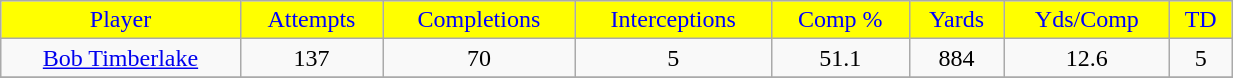<table class="wikitable" width="65%">
<tr align="center"  style="background:yellow;color:blue;">
<td>Player</td>
<td>Attempts</td>
<td>Completions</td>
<td>Interceptions</td>
<td>Comp %</td>
<td>Yards</td>
<td>Yds/Comp</td>
<td>TD</td>
</tr>
<tr align="center" bgcolor="">
<td><a href='#'>Bob Timberlake</a></td>
<td>137</td>
<td>70</td>
<td>5</td>
<td>51.1</td>
<td>884</td>
<td>12.6</td>
<td>5</td>
</tr>
<tr>
</tr>
</table>
